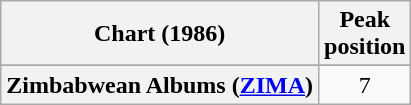<table class="wikitable sortable plainrowheaders" style="text-align:center">
<tr>
<th scope="col">Chart (1986)</th>
<th scope="col">Peak<br>position</th>
</tr>
<tr>
</tr>
<tr>
</tr>
<tr>
<th scope="row">Zimbabwean Albums (<a href='#'>ZIMA</a>)</th>
<td>7</td>
</tr>
</table>
